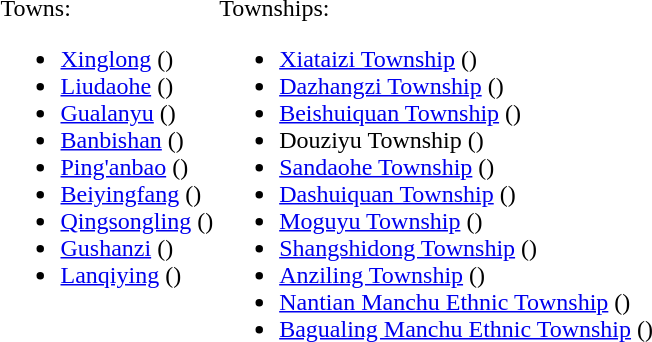<table>
<tr>
<td valign=top><br>Towns:<ul><li><a href='#'>Xinglong</a> ()</li><li><a href='#'>Liudaohe</a> ()</li><li><a href='#'>Gualanyu</a> ()</li><li><a href='#'>Banbishan</a> ()</li><li><a href='#'>Ping'anbao</a> ()</li><li><a href='#'>Beiyingfang</a> ()</li><li><a href='#'>Qingsongling</a> ()</li><li><a href='#'>Gushanzi</a> ()</li><li><a href='#'>Lanqiying</a> ()</li></ul></td>
<td valign=top><br>Townships:<ul><li><a href='#'>Xiataizi Township</a> ()</li><li><a href='#'>Dazhangzi Township</a> ()</li><li><a href='#'>Beishuiquan Township</a> ()</li><li>Douziyu Township ()</li><li><a href='#'>Sandaohe Township</a> ()</li><li><a href='#'>Dashuiquan Township</a> ()</li><li><a href='#'>Moguyu Township</a> ()</li><li><a href='#'>Shangshidong Township</a> ()</li><li><a href='#'>Anziling Township</a> ()</li><li><a href='#'>Nantian Manchu Ethnic Township</a> ()</li><li><a href='#'>Bagualing Manchu Ethnic Township</a> ()</li></ul></td>
</tr>
</table>
